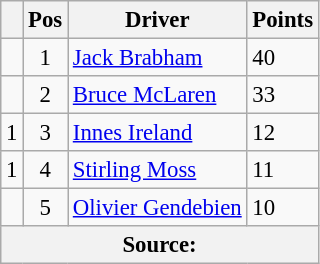<table class="wikitable" style="font-size: 95%;">
<tr>
<th></th>
<th>Pos</th>
<th>Driver</th>
<th>Points</th>
</tr>
<tr>
<td align="left"></td>
<td align="center">1</td>
<td> <a href='#'>Jack Brabham</a></td>
<td align=left>40</td>
</tr>
<tr>
<td align="left"></td>
<td align="center">2</td>
<td> <a href='#'>Bruce McLaren</a></td>
<td align=left>33</td>
</tr>
<tr>
<td align="left"> 1</td>
<td align="center">3</td>
<td> <a href='#'>Innes Ireland</a></td>
<td align=left>12</td>
</tr>
<tr>
<td align="left"> 1</td>
<td align="center">4</td>
<td> <a href='#'>Stirling Moss</a></td>
<td align=left>11</td>
</tr>
<tr>
<td align="left"></td>
<td align="center">5</td>
<td> <a href='#'>Olivier Gendebien</a></td>
<td align=left>10</td>
</tr>
<tr>
<th colspan=4>Source: </th>
</tr>
</table>
